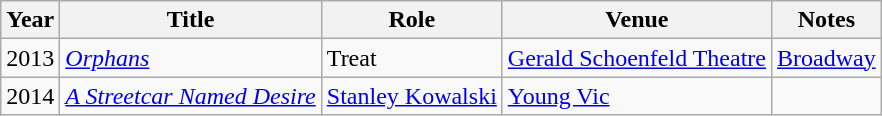<table class="wikitable">
<tr>
<th>Year</th>
<th>Title</th>
<th>Role</th>
<th>Venue</th>
<th>Notes</th>
</tr>
<tr>
<td>2013</td>
<td><em><a href='#'>Orphans</a></em></td>
<td>Treat</td>
<td><a href='#'>Gerald Schoenfeld Theatre</a></td>
<td><a href='#'>Broadway</a></td>
</tr>
<tr>
<td>2014</td>
<td><em><a href='#'>A Streetcar Named Desire</a></em></td>
<td><a href='#'>Stanley Kowalski</a></td>
<td><a href='#'>Young Vic</a></td>
<td></td>
</tr>
</table>
